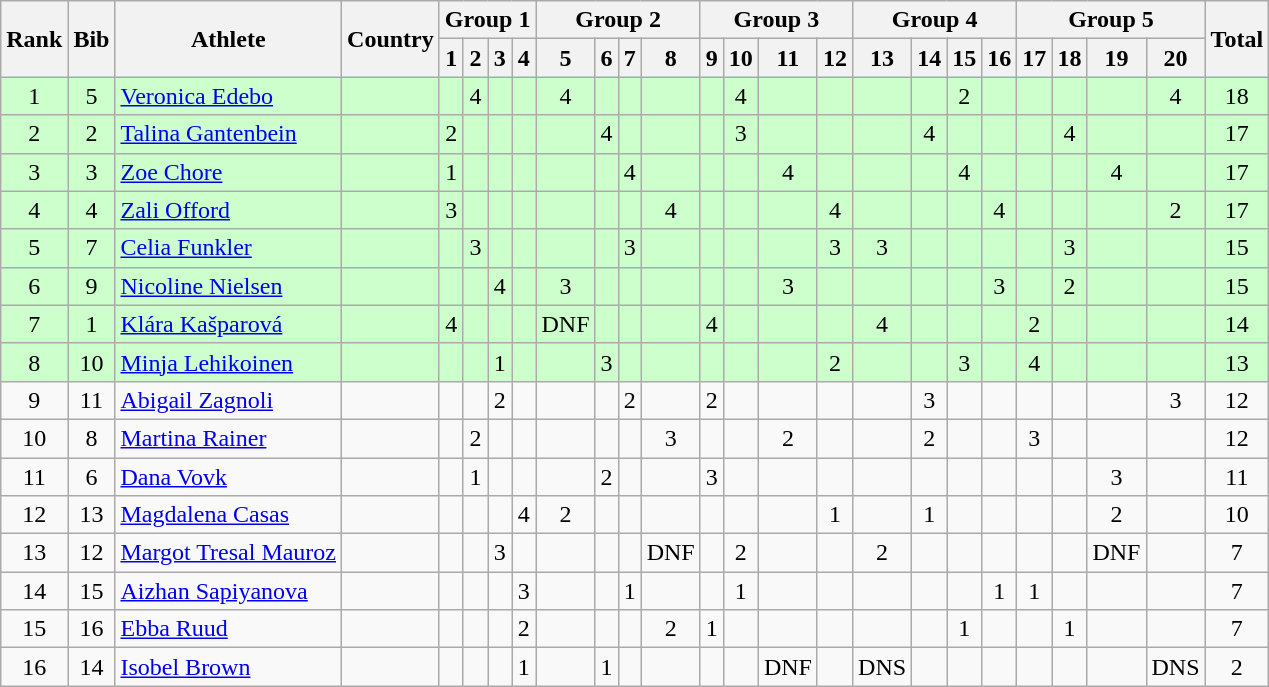<table class="wikitable sortable" style="text-align:center;">
<tr>
<th rowspan=2>Rank</th>
<th rowspan=2>Bib</th>
<th rowspan=2>Athlete</th>
<th rowspan=2>Country</th>
<th colspan=4>Group 1</th>
<th colspan=4>Group 2</th>
<th colspan=4>Group 3</th>
<th colspan=4>Group 4</th>
<th colspan=4>Group 5</th>
<th rowspan=2 class=unsortable>Total</th>
</tr>
<tr>
<th class=unsortable>1</th>
<th class=unsortable>2</th>
<th class=unsortable>3</th>
<th class=unsortable>4</th>
<th class=unsortable>5</th>
<th class=unsortable>6</th>
<th class=unsortable>7</th>
<th class=unsortable>8</th>
<th class=unsortable>9</th>
<th class=unsortable>10</th>
<th class=unsortable>11</th>
<th class=unsortable>12</th>
<th class=unsortable>13</th>
<th class=unsortable>14</th>
<th class=unsortable>15</th>
<th class=unsortable>16</th>
<th class=unsortable>17</th>
<th class=unsortable>18</th>
<th class=unsortable>19</th>
<th class=unsortable>20</th>
</tr>
<tr bgcolor=ccffcc>
<td>1</td>
<td>5</td>
<td align=left><a href='#'>Veronica Edebo</a></td>
<td align=left></td>
<td></td>
<td>4</td>
<td></td>
<td></td>
<td>4</td>
<td></td>
<td></td>
<td></td>
<td></td>
<td>4</td>
<td></td>
<td></td>
<td></td>
<td></td>
<td>2</td>
<td></td>
<td></td>
<td></td>
<td></td>
<td>4</td>
<td>18</td>
</tr>
<tr bgcolor=ccffcc>
<td>2</td>
<td>2</td>
<td align=left><a href='#'>Talina Gantenbein</a></td>
<td align=left></td>
<td>2</td>
<td></td>
<td></td>
<td></td>
<td></td>
<td>4</td>
<td></td>
<td></td>
<td></td>
<td>3</td>
<td></td>
<td></td>
<td></td>
<td>4</td>
<td></td>
<td></td>
<td></td>
<td>4</td>
<td></td>
<td></td>
<td>17</td>
</tr>
<tr bgcolor=ccffcc>
<td>3</td>
<td>3</td>
<td align=left><a href='#'>Zoe Chore</a></td>
<td align=left></td>
<td>1</td>
<td></td>
<td></td>
<td></td>
<td></td>
<td></td>
<td>4</td>
<td></td>
<td></td>
<td></td>
<td>4</td>
<td></td>
<td></td>
<td></td>
<td>4</td>
<td></td>
<td></td>
<td></td>
<td>4</td>
<td></td>
<td>17</td>
</tr>
<tr bgcolor=ccffcc>
<td>4</td>
<td>4</td>
<td align=left><a href='#'>Zali Offord</a></td>
<td align=left></td>
<td>3</td>
<td></td>
<td></td>
<td></td>
<td></td>
<td></td>
<td></td>
<td>4</td>
<td></td>
<td></td>
<td></td>
<td>4</td>
<td></td>
<td></td>
<td></td>
<td>4</td>
<td></td>
<td></td>
<td></td>
<td>2</td>
<td>17</td>
</tr>
<tr bgcolor=ccffcc>
<td>5</td>
<td>7</td>
<td align=left><a href='#'>Celia Funkler</a></td>
<td align=left></td>
<td></td>
<td>3</td>
<td></td>
<td></td>
<td></td>
<td></td>
<td>3</td>
<td></td>
<td></td>
<td></td>
<td></td>
<td>3</td>
<td>3</td>
<td></td>
<td></td>
<td></td>
<td></td>
<td>3</td>
<td></td>
<td></td>
<td>15</td>
</tr>
<tr bgcolor=ccffcc>
<td>6</td>
<td>9</td>
<td align=left><a href='#'>Nicoline Nielsen</a></td>
<td align=left></td>
<td></td>
<td></td>
<td>4</td>
<td></td>
<td>3</td>
<td></td>
<td></td>
<td></td>
<td></td>
<td></td>
<td>3</td>
<td></td>
<td></td>
<td></td>
<td></td>
<td>3</td>
<td></td>
<td>2</td>
<td></td>
<td></td>
<td>15</td>
</tr>
<tr bgcolor=ccffcc>
<td>7</td>
<td>1</td>
<td align=left><a href='#'>Klára Kašparová</a></td>
<td align=left></td>
<td>4</td>
<td></td>
<td></td>
<td></td>
<td>DNF</td>
<td></td>
<td></td>
<td></td>
<td>4</td>
<td></td>
<td></td>
<td></td>
<td>4</td>
<td></td>
<td></td>
<td></td>
<td>2</td>
<td></td>
<td></td>
<td></td>
<td>14</td>
</tr>
<tr bgcolor=ccffcc>
<td>8</td>
<td>10</td>
<td align=left><a href='#'>Minja Lehikoinen</a></td>
<td align=left></td>
<td></td>
<td></td>
<td>1</td>
<td></td>
<td></td>
<td>3</td>
<td></td>
<td></td>
<td></td>
<td></td>
<td></td>
<td>2</td>
<td></td>
<td></td>
<td>3</td>
<td></td>
<td>4</td>
<td></td>
<td></td>
<td></td>
<td>13</td>
</tr>
<tr>
<td>9</td>
<td>11</td>
<td align=left><a href='#'>Abigail Zagnoli</a></td>
<td align=left></td>
<td></td>
<td></td>
<td>2</td>
<td></td>
<td></td>
<td></td>
<td>2</td>
<td></td>
<td>2</td>
<td></td>
<td></td>
<td></td>
<td></td>
<td>3</td>
<td></td>
<td></td>
<td></td>
<td></td>
<td></td>
<td>3</td>
<td>12</td>
</tr>
<tr>
<td>10</td>
<td>8</td>
<td align=left><a href='#'>Martina Rainer</a></td>
<td align=left></td>
<td></td>
<td>2</td>
<td></td>
<td></td>
<td></td>
<td></td>
<td></td>
<td>3</td>
<td></td>
<td></td>
<td>2</td>
<td></td>
<td></td>
<td>2</td>
<td></td>
<td></td>
<td>3</td>
<td></td>
<td></td>
<td></td>
<td>12</td>
</tr>
<tr>
<td>11</td>
<td>6</td>
<td align=left><a href='#'>Dana Vovk</a></td>
<td align=left></td>
<td></td>
<td>1</td>
<td></td>
<td></td>
<td></td>
<td>2</td>
<td></td>
<td></td>
<td>3</td>
<td></td>
<td></td>
<td></td>
<td></td>
<td></td>
<td></td>
<td></td>
<td></td>
<td></td>
<td>3</td>
<td></td>
<td>11</td>
</tr>
<tr>
<td>12</td>
<td>13</td>
<td align=left><a href='#'>Magdalena Casas</a></td>
<td align=left></td>
<td></td>
<td></td>
<td></td>
<td>4</td>
<td>2</td>
<td></td>
<td></td>
<td></td>
<td></td>
<td></td>
<td></td>
<td>1</td>
<td></td>
<td>1</td>
<td></td>
<td></td>
<td></td>
<td></td>
<td>2</td>
<td></td>
<td>10</td>
</tr>
<tr>
<td>13</td>
<td>12</td>
<td align=left><a href='#'>Margot Tresal Mauroz</a></td>
<td align=left></td>
<td></td>
<td></td>
<td>3</td>
<td></td>
<td></td>
<td></td>
<td></td>
<td>DNF</td>
<td></td>
<td>2</td>
<td></td>
<td></td>
<td>2</td>
<td></td>
<td></td>
<td></td>
<td></td>
<td></td>
<td>DNF</td>
<td></td>
<td>7</td>
</tr>
<tr>
<td>14</td>
<td>15</td>
<td align=left><a href='#'>Aizhan Sapiyanova</a></td>
<td align=left></td>
<td></td>
<td></td>
<td></td>
<td>3</td>
<td></td>
<td></td>
<td>1</td>
<td></td>
<td></td>
<td>1</td>
<td></td>
<td></td>
<td></td>
<td></td>
<td></td>
<td>1</td>
<td>1</td>
<td></td>
<td></td>
<td></td>
<td>7</td>
</tr>
<tr>
<td>15</td>
<td>16</td>
<td align=left><a href='#'>Ebba Ruud</a></td>
<td align=left></td>
<td></td>
<td></td>
<td></td>
<td>2</td>
<td></td>
<td></td>
<td></td>
<td>2</td>
<td>1</td>
<td></td>
<td></td>
<td></td>
<td></td>
<td></td>
<td>1</td>
<td></td>
<td></td>
<td>1</td>
<td></td>
<td></td>
<td>7</td>
</tr>
<tr>
<td>16</td>
<td>14</td>
<td align=left><a href='#'>Isobel Brown</a></td>
<td align=left></td>
<td></td>
<td></td>
<td></td>
<td>1</td>
<td></td>
<td>1</td>
<td></td>
<td></td>
<td></td>
<td></td>
<td>DNF</td>
<td></td>
<td>DNS</td>
<td></td>
<td></td>
<td></td>
<td></td>
<td></td>
<td></td>
<td>DNS</td>
<td>2</td>
</tr>
</table>
